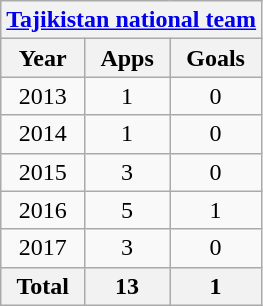<table class="wikitable" style="text-align:center">
<tr>
<th colspan=3><a href='#'>Tajikistan national team</a></th>
</tr>
<tr>
<th>Year</th>
<th>Apps</th>
<th>Goals</th>
</tr>
<tr>
<td>2013</td>
<td>1</td>
<td>0</td>
</tr>
<tr>
<td>2014</td>
<td>1</td>
<td>0</td>
</tr>
<tr>
<td>2015</td>
<td>3</td>
<td>0</td>
</tr>
<tr>
<td>2016</td>
<td>5</td>
<td>1</td>
</tr>
<tr>
<td>2017</td>
<td>3</td>
<td>0</td>
</tr>
<tr>
<th>Total</th>
<th>13</th>
<th>1</th>
</tr>
</table>
